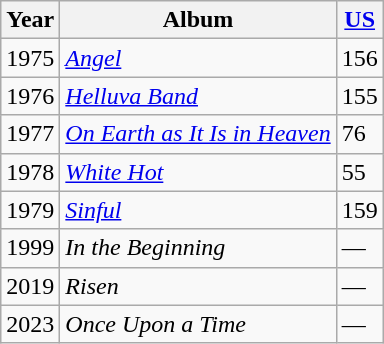<table class="wikitable">
<tr>
<th>Year</th>
<th>Album</th>
<th><a href='#'>US</a></th>
</tr>
<tr>
<td>1975</td>
<td><em><a href='#'>Angel</a></em></td>
<td>156</td>
</tr>
<tr>
<td>1976</td>
<td><em><a href='#'>Helluva Band</a></em></td>
<td>155</td>
</tr>
<tr>
<td>1977</td>
<td><em><a href='#'>On Earth as It Is in Heaven</a></em></td>
<td>76</td>
</tr>
<tr>
<td>1978</td>
<td><em><a href='#'>White Hot</a></em></td>
<td>55</td>
</tr>
<tr>
<td>1979</td>
<td><em><a href='#'>Sinful</a></em></td>
<td>159</td>
</tr>
<tr>
<td>1999</td>
<td><em>In the Beginning</em></td>
<td>—</td>
</tr>
<tr>
<td>2019</td>
<td><em>Risen</em></td>
<td>—</td>
</tr>
<tr>
<td>2023</td>
<td><em>Once Upon a Time</em></td>
<td>—</td>
</tr>
</table>
